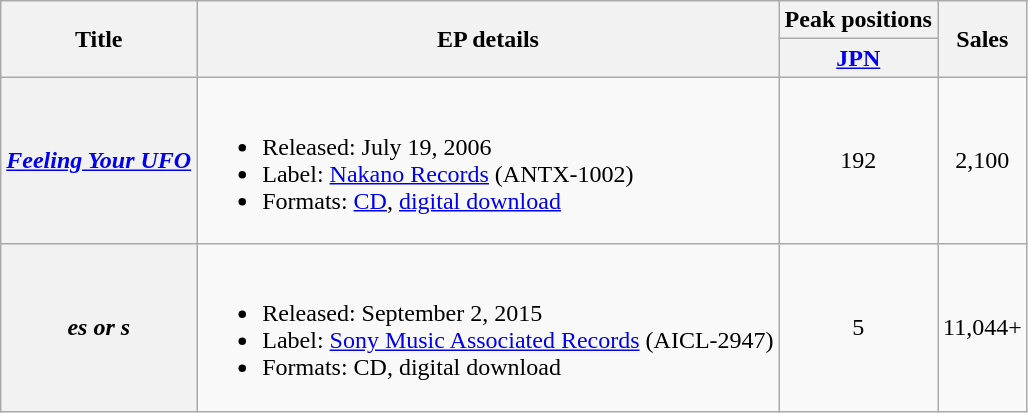<table class="wikitable plainrowheaders">
<tr>
<th scope="col" rowspan="2">Title</th>
<th scope="col" rowspan="2">EP details</th>
<th scope="col" colspan="1">Peak positions</th>
<th scope="col" rowspan="2">Sales<br></th>
</tr>
<tr>
<th scope="col"><a href='#'>JPN</a><br></th>
</tr>
<tr>
<th scope="row"><em><a href='#'>Feeling Your UFO</a></em></th>
<td><br><ul><li>Released: July 19, 2006</li><li>Label: <a href='#'>Nakano Records</a> (ANTX-1002)</li><li>Formats: <a href='#'>CD</a>, <a href='#'>digital download</a></li></ul></td>
<td align="center">192</td>
<td align="center">2,100</td>
</tr>
<tr>
<th scope="row"><em>es or s</em></th>
<td><br><ul><li>Released: September 2, 2015</li><li>Label: <a href='#'>Sony Music Associated Records</a> (AICL-2947)</li><li>Formats: CD, digital download</li></ul></td>
<td align="center">5</td>
<td align="center">11,044+</td>
</tr>
</table>
